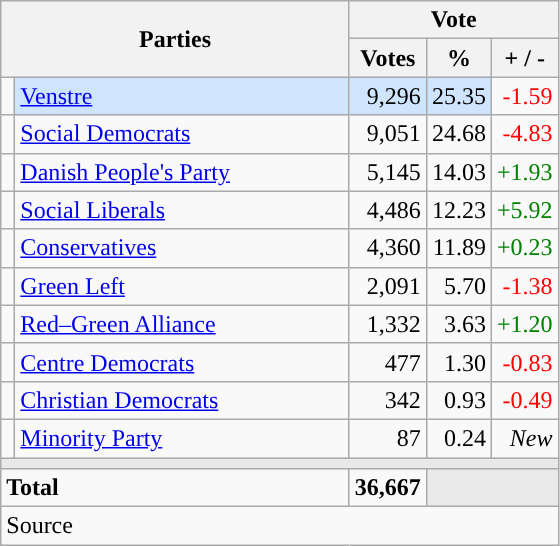<table class="wikitable" style="text-align:right;">
<tr>
<th style="text-align:centre;" rowspan="2" colspan="2" width="225">Parties</th>
<th colspan="3">Vote</th>
</tr>
<tr>
<th width="15">Votes</th>
<th width="15">%</th>
<th width="15">+ / -</th>
</tr>
<tr>
<td width="2" style="color:inherit;background:"></td>
<td bgcolor=#cfe5fe  align="left"><a href='#'>Venstre</a></td>
<td bgcolor=#cfe5fe>9,296</td>
<td bgcolor=#cfe5fe>25.35</td>
<td style=color:red;>-1.59</td>
</tr>
<tr>
<td width="2" style="color:inherit;background:"></td>
<td align="left"><a href='#'>Social Democrats</a></td>
<td>9,051</td>
<td>24.68</td>
<td style=color:red;>-4.83</td>
</tr>
<tr>
<td width="2" style="color:inherit;background:"></td>
<td align="left"><a href='#'>Danish People's Party</a></td>
<td>5,145</td>
<td>14.03</td>
<td style=color:green;>+1.93</td>
</tr>
<tr>
<td width="2" style="color:inherit;background:"></td>
<td align="left"><a href='#'>Social Liberals</a></td>
<td>4,486</td>
<td>12.23</td>
<td style=color:green;>+5.92</td>
</tr>
<tr>
<td width="2" style="color:inherit;background:"></td>
<td align="left"><a href='#'>Conservatives</a></td>
<td>4,360</td>
<td>11.89</td>
<td style=color:green;>+0.23</td>
</tr>
<tr>
<td width="2" style="color:inherit;background:"></td>
<td align="left"><a href='#'>Green Left</a></td>
<td>2,091</td>
<td>5.70</td>
<td style=color:red;>-1.38</td>
</tr>
<tr>
<td width="2" style="color:inherit;background:"></td>
<td align="left"><a href='#'>Red–Green Alliance</a></td>
<td>1,332</td>
<td>3.63</td>
<td style=color:green;>+1.20</td>
</tr>
<tr>
<td width="2" style="color:inherit;background:"></td>
<td align="left"><a href='#'>Centre Democrats</a></td>
<td>477</td>
<td>1.30</td>
<td style=color:red;>-0.83</td>
</tr>
<tr>
<td width="2" style="color:inherit;background:"></td>
<td align="left"><a href='#'>Christian Democrats</a></td>
<td>342</td>
<td>0.93</td>
<td style=color:red;>-0.49</td>
</tr>
<tr>
<td width="2" style="color:inherit;background:"></td>
<td align="left"><a href='#'>Minority Party</a></td>
<td>87</td>
<td>0.24</td>
<td><em>New</em></td>
</tr>
<tr>
<td colspan="7" bgcolor="#E9E9E9"></td>
</tr>
<tr>
<td align="left" colspan="2"><strong>Total</strong></td>
<td><strong>36,667</strong></td>
<td bgcolor="#E9E9E9" colspan="2"></td>
</tr>
<tr>
<td align="left" colspan="6">Source</td>
</tr>
</table>
